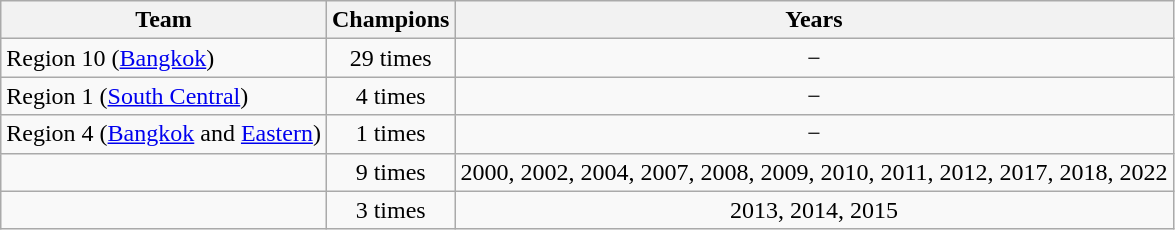<table class="wikitable" style="text-align:center;">
<tr>
<th>Team</th>
<th>Champions</th>
<th> Years</th>
</tr>
<tr>
<td align=left>Region 10 (<a href='#'>Bangkok</a>)</td>
<td>29 times</td>
<td>−</td>
</tr>
<tr>
<td align=left>Region 1 (<a href='#'>South Central</a>)</td>
<td>4 times</td>
<td>−</td>
</tr>
<tr>
<td align=left>Region 4 (<a href='#'>Bangkok</a> and <a href='#'>Eastern</a>)</td>
<td>1 times</td>
<td>−</td>
</tr>
<tr>
<td align=left></td>
<td>9 times</td>
<td>2000, 2002, 2004, 2007, 2008, 2009, 2010, 2011, 2012, 2017, 2018, 2022</td>
</tr>
<tr>
<td align=left></td>
<td>3 times</td>
<td>2013, 2014, 2015</td>
</tr>
</table>
